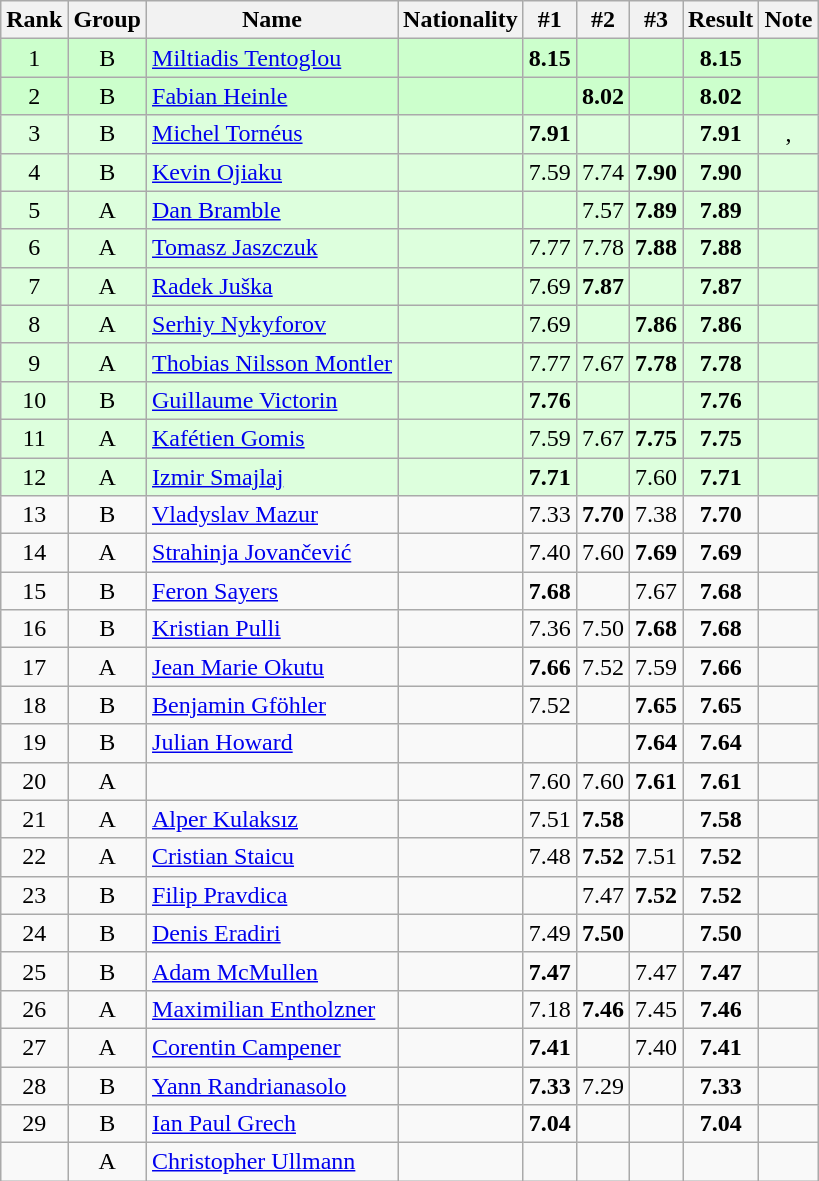<table class="wikitable sortable" style="text-align:center">
<tr>
<th>Rank</th>
<th>Group</th>
<th>Name</th>
<th>Nationality</th>
<th>#1</th>
<th>#2</th>
<th>#3</th>
<th>Result</th>
<th>Note</th>
</tr>
<tr bgcolor=ccffcc>
<td>1</td>
<td>B</td>
<td align=left><a href='#'>Miltiadis Tentoglou</a></td>
<td align=left></td>
<td><strong>8.15</strong></td>
<td></td>
<td></td>
<td><strong>8.15</strong></td>
<td></td>
</tr>
<tr bgcolor=ccffcc>
<td>2</td>
<td>B</td>
<td align=left><a href='#'>Fabian Heinle</a></td>
<td align=left></td>
<td></td>
<td><strong>8.02</strong></td>
<td></td>
<td><strong>8.02</strong></td>
<td></td>
</tr>
<tr bgcolor=ddffdd>
<td>3</td>
<td>B</td>
<td align=left><a href='#'>Michel Tornéus</a></td>
<td align=left></td>
<td><strong>7.91</strong></td>
<td></td>
<td></td>
<td><strong>7.91</strong></td>
<td>, </td>
</tr>
<tr bgcolor=ddffdd>
<td>4</td>
<td>B</td>
<td align=left><a href='#'>Kevin Ojiaku</a></td>
<td align=left></td>
<td>7.59</td>
<td>7.74</td>
<td><strong>7.90</strong></td>
<td><strong>7.90</strong></td>
<td></td>
</tr>
<tr bgcolor=ddffdd>
<td>5</td>
<td>A</td>
<td align=left><a href='#'>Dan Bramble</a></td>
<td align=left></td>
<td></td>
<td>7.57</td>
<td><strong>7.89</strong></td>
<td><strong>7.89</strong></td>
<td></td>
</tr>
<tr bgcolor=ddffdd>
<td>6</td>
<td>A</td>
<td align=left><a href='#'>Tomasz Jaszczuk</a></td>
<td align=left></td>
<td>7.77</td>
<td>7.78</td>
<td><strong>7.88</strong></td>
<td><strong>7.88</strong></td>
<td></td>
</tr>
<tr bgcolor=ddffdd>
<td>7</td>
<td>A</td>
<td align=left><a href='#'>Radek Juška</a></td>
<td align=left></td>
<td>7.69</td>
<td><strong>7.87</strong></td>
<td></td>
<td><strong>7.87</strong></td>
<td></td>
</tr>
<tr bgcolor=ddffdd>
<td>8</td>
<td>A</td>
<td align=left><a href='#'>Serhiy Nykyforov</a></td>
<td align=left></td>
<td>7.69</td>
<td></td>
<td><strong>7.86</strong></td>
<td><strong>7.86</strong></td>
<td></td>
</tr>
<tr bgcolor=ddffdd>
<td>9</td>
<td>A</td>
<td align=left><a href='#'>Thobias Nilsson Montler</a></td>
<td align=left></td>
<td>7.77</td>
<td>7.67</td>
<td><strong>7.78</strong></td>
<td><strong>7.78</strong></td>
<td></td>
</tr>
<tr bgcolor=ddffdd>
<td>10</td>
<td>B</td>
<td align=left><a href='#'>Guillaume Victorin</a></td>
<td align=left></td>
<td><strong>7.76</strong></td>
<td></td>
<td></td>
<td><strong>7.76</strong></td>
<td></td>
</tr>
<tr bgcolor=ddffdd>
<td>11</td>
<td>A</td>
<td align=left><a href='#'>Kafétien Gomis</a></td>
<td align=left></td>
<td>7.59</td>
<td>7.67</td>
<td><strong>7.75</strong></td>
<td><strong>7.75</strong></td>
<td></td>
</tr>
<tr bgcolor=ddffdd>
<td>12</td>
<td>A</td>
<td align=left><a href='#'>Izmir Smajlaj</a></td>
<td align=left></td>
<td><strong>7.71</strong></td>
<td></td>
<td>7.60</td>
<td><strong>7.71</strong></td>
<td></td>
</tr>
<tr>
<td>13</td>
<td>B</td>
<td align=left><a href='#'>Vladyslav Mazur</a></td>
<td align=left></td>
<td>7.33</td>
<td><strong>7.70</strong></td>
<td>7.38</td>
<td><strong>7.70</strong></td>
<td></td>
</tr>
<tr>
<td>14</td>
<td>A</td>
<td align=left><a href='#'>Strahinja Jovančević</a></td>
<td align=left></td>
<td>7.40</td>
<td>7.60</td>
<td><strong>7.69</strong></td>
<td><strong>7.69</strong></td>
<td></td>
</tr>
<tr>
<td>15</td>
<td>B</td>
<td align=left><a href='#'>Feron Sayers</a></td>
<td align=left></td>
<td><strong>7.68</strong></td>
<td></td>
<td>7.67</td>
<td><strong>7.68</strong></td>
<td></td>
</tr>
<tr>
<td>16</td>
<td>B</td>
<td align=left><a href='#'>Kristian Pulli</a></td>
<td align=left></td>
<td>7.36</td>
<td>7.50</td>
<td><strong>7.68</strong></td>
<td><strong>7.68</strong></td>
<td></td>
</tr>
<tr>
<td>17</td>
<td>A</td>
<td align=left><a href='#'>Jean Marie Okutu</a></td>
<td align=left></td>
<td><strong>7.66</strong></td>
<td>7.52</td>
<td>7.59</td>
<td><strong>7.66</strong></td>
<td></td>
</tr>
<tr>
<td>18</td>
<td>B</td>
<td align=left><a href='#'>Benjamin Gföhler</a></td>
<td align=left></td>
<td>7.52</td>
<td></td>
<td><strong>7.65</strong></td>
<td><strong>7.65</strong></td>
<td></td>
</tr>
<tr>
<td>19</td>
<td>B</td>
<td align=left><a href='#'>Julian Howard</a></td>
<td align=left></td>
<td></td>
<td></td>
<td><strong>7.64</strong></td>
<td><strong>7.64</strong></td>
<td></td>
</tr>
<tr>
<td>20</td>
<td>A</td>
<td align=left></td>
<td align=left></td>
<td>7.60</td>
<td>7.60</td>
<td><strong>7.61</strong></td>
<td><strong>7.61</strong></td>
<td></td>
</tr>
<tr>
<td>21</td>
<td>A</td>
<td align=left><a href='#'>Alper Kulaksız</a></td>
<td align=left></td>
<td>7.51</td>
<td><strong>7.58</strong></td>
<td></td>
<td><strong>7.58</strong></td>
<td></td>
</tr>
<tr>
<td>22</td>
<td>A</td>
<td align=left><a href='#'>Cristian Staicu</a></td>
<td align=left></td>
<td>7.48</td>
<td><strong>7.52</strong></td>
<td>7.51</td>
<td><strong>7.52</strong></td>
<td></td>
</tr>
<tr>
<td>23</td>
<td>B</td>
<td align=left><a href='#'>Filip Pravdica</a></td>
<td align=left></td>
<td></td>
<td>7.47</td>
<td><strong>7.52</strong></td>
<td><strong>7.52</strong></td>
<td></td>
</tr>
<tr>
<td>24</td>
<td>B</td>
<td align=left><a href='#'>Denis Eradiri</a></td>
<td align=left></td>
<td>7.49</td>
<td><strong>7.50</strong></td>
<td></td>
<td><strong>7.50</strong></td>
<td></td>
</tr>
<tr>
<td>25</td>
<td>B</td>
<td align=left><a href='#'>Adam McMullen</a></td>
<td align=left></td>
<td><strong>7.47</strong></td>
<td></td>
<td>7.47</td>
<td><strong>7.47</strong></td>
<td></td>
</tr>
<tr>
<td>26</td>
<td>A</td>
<td align=left><a href='#'>Maximilian Entholzner</a></td>
<td align=left></td>
<td>7.18</td>
<td><strong>7.46</strong></td>
<td>7.45</td>
<td><strong>7.46</strong></td>
<td></td>
</tr>
<tr>
<td>27</td>
<td>A</td>
<td align=left><a href='#'>Corentin Campener</a></td>
<td align=left></td>
<td><strong>7.41</strong></td>
<td></td>
<td>7.40</td>
<td><strong>7.41</strong></td>
<td></td>
</tr>
<tr>
<td>28</td>
<td>B</td>
<td align=left><a href='#'>Yann Randrianasolo</a></td>
<td align=left></td>
<td><strong>7.33</strong></td>
<td>7.29</td>
<td></td>
<td><strong>7.33</strong></td>
<td></td>
</tr>
<tr>
<td>29</td>
<td>B</td>
<td align=left><a href='#'>Ian Paul Grech</a></td>
<td align=left></td>
<td><strong>7.04</strong></td>
<td></td>
<td></td>
<td><strong>7.04</strong></td>
<td></td>
</tr>
<tr>
<td></td>
<td>A</td>
<td align=left><a href='#'>Christopher Ullmann</a></td>
<td align=left></td>
<td></td>
<td></td>
<td></td>
<td><strong></strong></td>
<td></td>
</tr>
</table>
